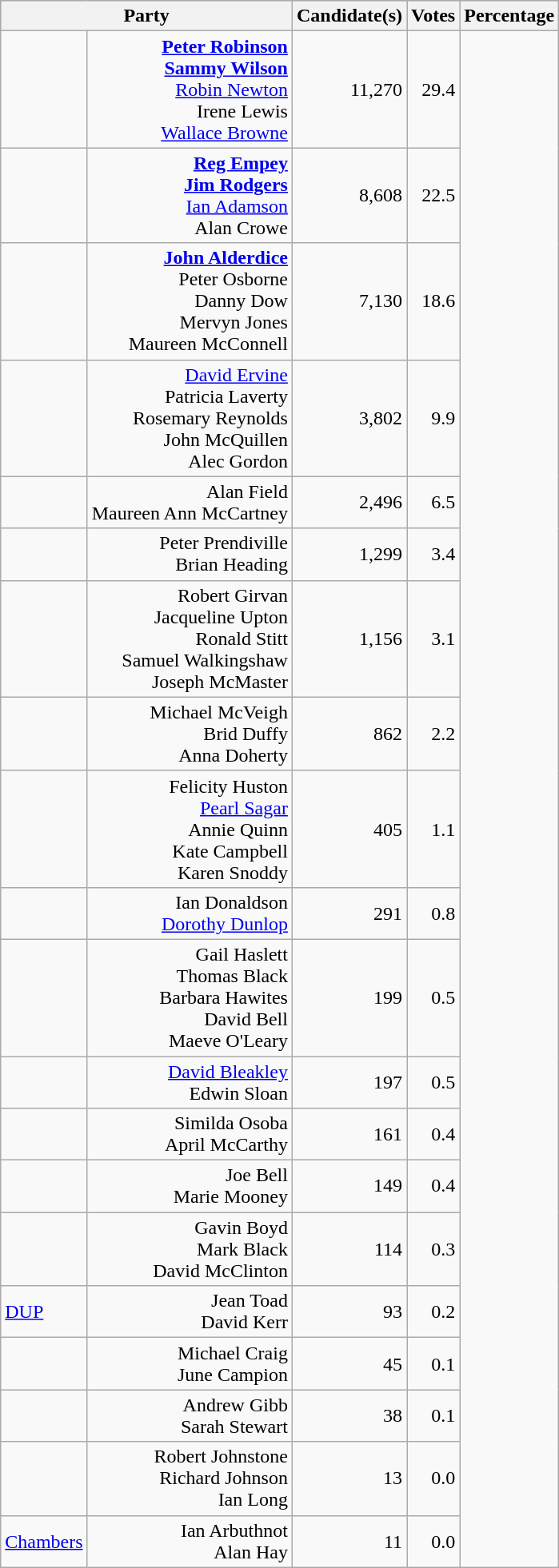<table class="wikitable">
<tr style="background:#CCCCCC;">
<th colspan="2" rowspan="1" align="center" valign="top">Party</th>
<th valign="top">Candidate(s)</th>
<th valign="top">Votes</th>
<th valign="top">Percentage</th>
</tr>
<tr>
<td></td>
<td align="right"><strong><a href='#'>Peter Robinson</a></strong><br><strong><a href='#'>Sammy Wilson</a></strong><br><a href='#'>Robin Newton</a><br>Irene Lewis<br><a href='#'>Wallace Browne</a></td>
<td align="right">11,270</td>
<td align="right">29.4</td>
</tr>
<tr>
<td></td>
<td align="right"><strong><a href='#'>Reg Empey</a></strong><br><strong><a href='#'>Jim Rodgers</a></strong><br><a href='#'>Ian Adamson</a><br>Alan Crowe</td>
<td align="right">8,608</td>
<td align="right">22.5</td>
</tr>
<tr>
<td></td>
<td align="right"><strong><a href='#'>John Alderdice</a></strong><br>Peter Osborne<br>Danny Dow<br>Mervyn Jones<br>Maureen McConnell</td>
<td align="right">7,130</td>
<td align="right">18.6</td>
</tr>
<tr>
<td></td>
<td align="right"><a href='#'>David Ervine</a><br>Patricia Laverty<br>Rosemary Reynolds<br>John McQuillen<br>Alec Gordon</td>
<td align="right">3,802</td>
<td align="right">9.9</td>
</tr>
<tr>
<td></td>
<td align="right">Alan Field<br>Maureen Ann McCartney</td>
<td align="right">2,496</td>
<td align="right">6.5</td>
</tr>
<tr>
<td></td>
<td align="right">Peter Prendiville<br>Brian Heading</td>
<td align="right">1,299</td>
<td align="right">3.4</td>
</tr>
<tr>
<td></td>
<td align="right">Robert Girvan<br>Jacqueline Upton<br>Ronald Stitt<br>Samuel Walkingshaw<br>Joseph McMaster</td>
<td align="right">1,156</td>
<td align="right">3.1</td>
</tr>
<tr>
<td></td>
<td align="right">Michael McVeigh<br>Brid Duffy<br>Anna Doherty</td>
<td align="right">862</td>
<td align="right">2.2</td>
</tr>
<tr>
<td></td>
<td align="right">Felicity Huston<br><a href='#'>Pearl Sagar</a><br>Annie Quinn<br>Kate Campbell<br>Karen Snoddy</td>
<td align="right">405</td>
<td align="right">1.1</td>
</tr>
<tr>
<td></td>
<td align="right">Ian Donaldson<br><a href='#'>Dorothy Dunlop</a></td>
<td align="right">291</td>
<td align="right">0.8</td>
</tr>
<tr>
<td></td>
<td align="right">Gail Haslett<br>Thomas Black<br>Barbara Hawites<br>David Bell<br>Maeve O'Leary</td>
<td align="right">199</td>
<td align="right">0.5</td>
</tr>
<tr>
<td></td>
<td align="right"><a href='#'>David Bleakley</a><br>Edwin Sloan</td>
<td align="right">197</td>
<td align="right">0.5</td>
</tr>
<tr>
<td></td>
<td align="right">Similda Osoba<br>April McCarthy</td>
<td align="right">161</td>
<td align="right">0.4</td>
</tr>
<tr>
<td></td>
<td align="right">Joe Bell<br>Marie Mooney</td>
<td align="right">149</td>
<td align="right">0.4</td>
</tr>
<tr>
<td></td>
<td align="right">Gavin Boyd<br>Mark Black<br>David McClinton</td>
<td align="right">114</td>
<td align="right">0.3</td>
</tr>
<tr>
<td> <a href='#'>DUP</a></td>
<td align="right">Jean Toad<br>David Kerr</td>
<td align="right">93</td>
<td align="right">0.2</td>
</tr>
<tr>
<td></td>
<td align="right">Michael Craig<br>June Campion</td>
<td align="right">45</td>
<td align="right">0.1</td>
</tr>
<tr>
<td></td>
<td align="right">Andrew Gibb<br>Sarah Stewart</td>
<td align="right">38</td>
<td align="right">0.1</td>
</tr>
<tr>
<td></td>
<td align="right">Robert Johnstone<br>Richard Johnson<br>Ian Long</td>
<td align="right">13</td>
<td align="right">0.0</td>
</tr>
<tr>
<td> <a href='#'>Chambers</a></td>
<td align="right">Ian Arbuthnot<br>Alan Hay</td>
<td align="right">11</td>
<td align="right">0.0</td>
</tr>
</table>
